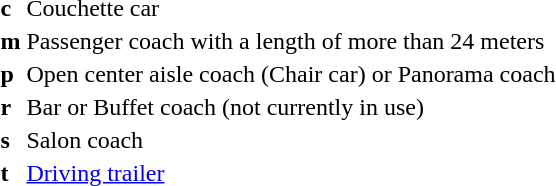<table>
<tr>
<td><strong>c</strong></td>
<td>Couchette car</td>
</tr>
<tr ---->
<td><strong>m</strong></td>
<td>Passenger coach with a length of more than 24 meters</td>
</tr>
<tr ---->
<td><strong>p</strong></td>
<td>Open center aisle coach (Chair car) or Panorama coach</td>
</tr>
<tr>
<td><strong>r</strong></td>
<td>Bar or Buffet coach (not currently in use)</td>
</tr>
<tr ---->
<td><strong>s</strong></td>
<td>Salon coach</td>
</tr>
<tr ---->
<td><strong>t</strong></td>
<td><a href='#'>Driving trailer</a></td>
</tr>
</table>
